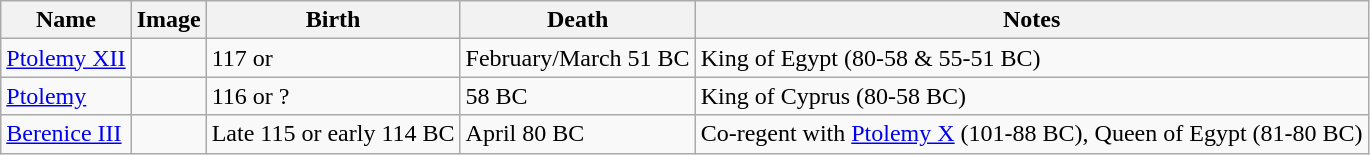<table class="wikitable">
<tr>
<th>Name</th>
<th>Image</th>
<th>Birth</th>
<th>Death</th>
<th>Notes</th>
</tr>
<tr>
<td><a href='#'>Ptolemy&nbsp;XII</a></td>
<td></td>
<td>117 or </td>
<td>February/March 51 BC</td>
<td>King of Egypt (80-58 & 55-51 BC)</td>
</tr>
<tr>
<td><a href='#'>Ptolemy</a></td>
<td></td>
<td>116 or ?</td>
<td>58 BC</td>
<td>King of Cyprus (80-58 BC)</td>
</tr>
<tr>
<td><a href='#'>Berenice III</a></td>
<td></td>
<td>Late 115 or early 114 BC</td>
<td>April 80 BC</td>
<td>Co-regent with <a href='#'>Ptolemy&nbsp;X</a> (101-88 BC), Queen of Egypt (81-80 BC)</td>
</tr>
</table>
